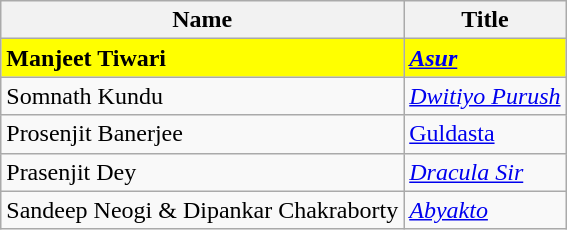<table class="wikitable">
<tr>
<th>Name</th>
<th>Title</th>
</tr>
<tr>
<td style="background:#FFFF00"><strong>Manjeet Tiwari</strong></td>
<td style="background:#FFFF00"><em><a href='#'><strong>Asur</strong></a></em></td>
</tr>
<tr>
<td>Somnath Kundu</td>
<td><em><a href='#'>Dwitiyo Purush</a></em></td>
</tr>
<tr>
<td>Prosenjit Banerjee</td>
<td><a href='#'>Guldasta</a></td>
</tr>
<tr>
<td>Prasenjit Dey</td>
<td><em><a href='#'>Dracula Sir</a></em></td>
</tr>
<tr>
<td>Sandeep Neogi & Dipankar Chakraborty</td>
<td><em><a href='#'>Abyakto</a></em></td>
</tr>
</table>
